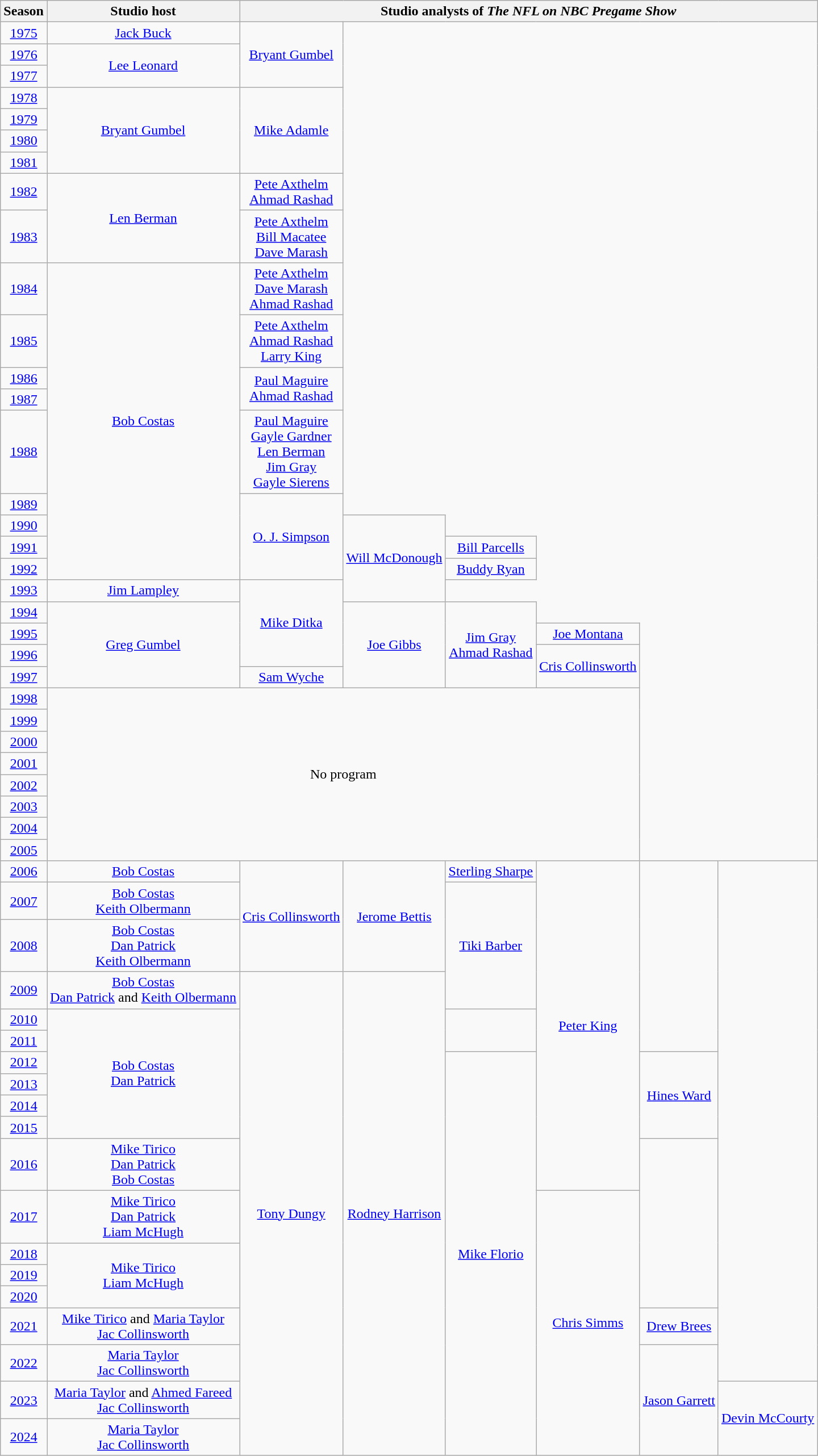<table class="wikitable" style="text-align: center;">
<tr>
<th>Season</th>
<th>Studio host</th>
<th colspan=6>Studio analysts of <em>The NFL on NBC Pregame Show</em></th>
</tr>
<tr>
<td><a href='#'>1975</a></td>
<td><a href='#'>Jack Buck</a></td>
<td rowspan=3><a href='#'>Bryant Gumbel</a></td>
</tr>
<tr>
<td><a href='#'>1976</a></td>
<td rowspan=2><a href='#'>Lee Leonard</a></td>
</tr>
<tr>
<td><a href='#'>1977</a></td>
</tr>
<tr>
<td><a href='#'>1978</a></td>
<td rowspan=4><a href='#'>Bryant Gumbel</a></td>
<td rowspan=4><a href='#'>Mike Adamle</a></td>
</tr>
<tr>
<td><a href='#'>1979</a></td>
</tr>
<tr>
<td><a href='#'>1980</a></td>
</tr>
<tr>
<td><a href='#'>1981</a></td>
</tr>
<tr>
<td><a href='#'>1982</a></td>
<td rowspan=2><a href='#'>Len Berman</a></td>
<td><a href='#'>Pete Axthelm</a> <br> <a href='#'>Ahmad Rashad</a></td>
</tr>
<tr>
<td><a href='#'>1983</a></td>
<td><a href='#'>Pete Axthelm</a> <br> <a href='#'>Bill Macatee</a> <br> <a href='#'>Dave Marash</a></td>
</tr>
<tr>
<td><a href='#'>1984</a></td>
<td rowspan=9><a href='#'>Bob Costas</a></td>
<td><a href='#'>Pete Axthelm</a> <br> <a href='#'>Dave Marash</a> <br> <a href='#'>Ahmad Rashad</a></td>
</tr>
<tr>
<td><a href='#'>1985</a></td>
<td><a href='#'>Pete Axthelm</a> <br> <a href='#'>Ahmad Rashad</a> <br> <a href='#'>Larry King</a></td>
</tr>
<tr>
<td><a href='#'>1986</a></td>
<td rowspan=2><a href='#'>Paul Maguire</a> <br> <a href='#'>Ahmad Rashad</a></td>
</tr>
<tr>
<td><a href='#'>1987</a></td>
</tr>
<tr>
<td><a href='#'>1988</a></td>
<td><a href='#'>Paul Maguire</a> <br> <a href='#'>Gayle Gardner</a> <br> <a href='#'>Len Berman</a> <br> <a href='#'>Jim Gray</a> <br> <a href='#'>Gayle Sierens</a></td>
</tr>
<tr>
<td><a href='#'>1989</a></td>
<td rowspan=4><a href='#'>O. J. Simpson</a></td>
</tr>
<tr>
<td><a href='#'>1990</a></td>
<td rowspan=4><a href='#'>Will McDonough</a></td>
</tr>
<tr>
<td><a href='#'>1991</a></td>
<td><a href='#'>Bill Parcells</a></td>
</tr>
<tr>
<td><a href='#'>1992</a></td>
<td><a href='#'>Buddy Ryan</a></td>
</tr>
<tr>
<td><a href='#'>1993</a></td>
<td><a href='#'>Jim Lampley</a></td>
<td rowspan=4><a href='#'>Mike Ditka</a></td>
</tr>
<tr>
<td><a href='#'>1994</a></td>
<td rowspan=4><a href='#'>Greg Gumbel</a></td>
<td rowspan=4><a href='#'>Joe Gibbs</a></td>
<td rowspan=4><a href='#'>Jim Gray</a><br><a href='#'>Ahmad Rashad</a></td>
</tr>
<tr>
<td><a href='#'>1995</a></td>
<td><a href='#'>Joe Montana</a></td>
</tr>
<tr>
<td><a href='#'>1996</a></td>
<td rowspan=2><a href='#'>Cris Collinsworth</a></td>
</tr>
<tr>
<td><a href='#'>1997</a></td>
<td><a href='#'>Sam Wyche</a></td>
</tr>
<tr>
<td><a href='#'>1998</a></td>
<td rowspan=8 colspan=5>No program</td>
</tr>
<tr>
<td><a href='#'>1999</a></td>
</tr>
<tr>
<td><a href='#'>2000</a></td>
</tr>
<tr>
<td><a href='#'>2001</a></td>
</tr>
<tr>
<td><a href='#'>2002</a></td>
</tr>
<tr>
<td><a href='#'>2003</a></td>
</tr>
<tr>
<td><a href='#'>2004</a></td>
</tr>
<tr>
<td><a href='#'>2005</a></td>
</tr>
<tr>
<td><a href='#'>2006</a></td>
<td><a href='#'>Bob Costas</a></td>
<td rowspan=3><a href='#'>Cris Collinsworth</a></td>
<td rowspan=3><a href='#'>Jerome Bettis</a></td>
<td><a href='#'>Sterling Sharpe</a></td>
<td rowspan=11><a href='#'>Peter King</a></td>
<td rowspan=6></td>
<td rowspan=17></td>
</tr>
<tr>
<td><a href='#'>2007</a></td>
<td><a href='#'>Bob Costas</a><br><a href='#'>Keith Olbermann</a></td>
<td rowspan=3><a href='#'>Tiki Barber</a></td>
</tr>
<tr>
<td><a href='#'>2008</a></td>
<td><a href='#'>Bob Costas</a><br><a href='#'>Dan Patrick</a><br><a href='#'>Keith Olbermann</a></td>
</tr>
<tr>
<td><a href='#'>2009</a></td>
<td><a href='#'>Bob Costas</a> <br><a href='#'>Dan Patrick</a> and <a href='#'>Keith Olbermann</a> </td>
<td rowspan=16><a href='#'>Tony Dungy</a></td>
<td rowspan=16><a href='#'>Rodney Harrison</a></td>
</tr>
<tr>
<td><a href='#'>2010</a></td>
<td rowspan=6><a href='#'>Bob Costas</a> <br><a href='#'>Dan Patrick</a> </td>
</tr>
<tr>
<td><a href='#'>2011</a></td>
</tr>
<tr>
<td><a href='#'>2012</a></td>
<td rowspan=13><a href='#'>Mike Florio</a></td>
<td rowspan=4><a href='#'>Hines Ward</a></td>
</tr>
<tr>
<td><a href='#'>2013</a></td>
</tr>
<tr>
<td><a href='#'>2014</a></td>
</tr>
<tr>
<td><a href='#'>2015</a></td>
</tr>
<tr>
<td><a href='#'>2016</a></td>
<td><a href='#'>Mike Tirico</a> <br><a href='#'>Dan Patrick</a>  <br><a href='#'>Bob Costas</a> </td>
<td rowspan=5></td>
</tr>
<tr>
<td><a href='#'>2017</a></td>
<td><a href='#'>Mike Tirico</a> <br><a href='#'>Dan Patrick</a>  <br><a href='#'>Liam McHugh</a> </td>
<td rowspan=8><a href='#'>Chris Simms</a></td>
</tr>
<tr>
<td><a href='#'>2018</a></td>
<td rowspan=3><a href='#'>Mike Tirico</a> <br><a href='#'>Liam McHugh</a> </td>
</tr>
<tr>
<td><a href='#'>2019</a></td>
</tr>
<tr>
<td><a href='#'>2020</a></td>
</tr>
<tr>
<td><a href='#'>2021</a></td>
<td><a href='#'>Mike Tirico</a> and <a href='#'>Maria Taylor</a> <br><a href='#'>Jac Collinsworth</a> </td>
<td><a href='#'>Drew Brees</a></td>
</tr>
<tr>
<td><a href='#'>2022</a></td>
<td><a href='#'>Maria Taylor</a> <br><a href='#'>Jac Collinsworth</a> </td>
<td rowspan=3><a href='#'>Jason Garrett</a></td>
</tr>
<tr>
<td><a href='#'>2023</a></td>
<td><a href='#'>Maria Taylor</a> and <a href='#'>Ahmed Fareed</a> <br><a href='#'>Jac Collinsworth</a> </td>
<td rowspan=2><a href='#'>Devin McCourty</a></td>
</tr>
<tr>
<td><a href='#'>2024</a></td>
<td><a href='#'>Maria Taylor</a> <br><a href='#'>Jac Collinsworth</a> </td>
</tr>
</table>
